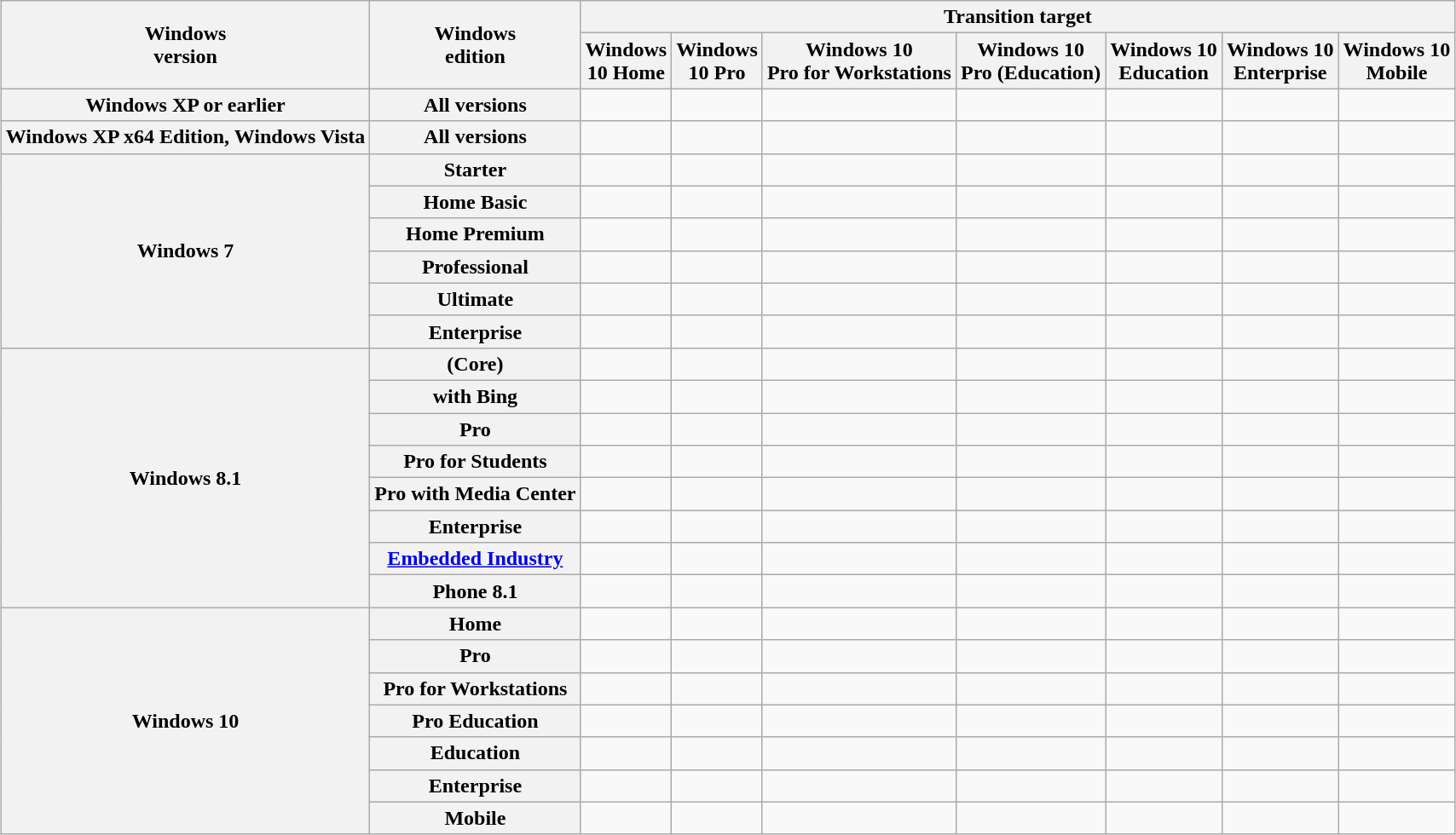<table class="wikitable sortable plainrowheaders sticky-header-multi" style="margin-left:auto; margin-right:auto">
<tr>
<th scope="col" rowspan="2">Windows<br>version</th>
<th scope="col" rowspan="2" class="unsortable">Windows<br>edition</th>
<th colspan="7" scope="colgroup">Transition target</th>
</tr>
<tr>
<th scope="col">Windows<br>10 Home</th>
<th scope="col">Windows<br>10 Pro</th>
<th scope="col">Windows 10<br>Pro for Workstations</th>
<th scope="col">Windows 10<br>Pro (Education)</th>
<th scope="col">Windows 10<br>Education</th>
<th scope="col">Windows 10<br>Enterprise</th>
<th scope="col">Windows 10<br>Mobile</th>
</tr>
<tr>
<th scope="rowgroup" rowspan="1"><strong>Windows XP or earlier</strong></th>
<th scope="row">All versions</th>
<td></td>
<td></td>
<td></td>
<td></td>
<td></td>
<td></td>
<td></td>
</tr>
<tr>
<th scope="rowgroup" rowspan="1"><strong>Windows XP x64 Edition, Windows Vista</strong></th>
<th scope="row">All versions</th>
<td></td>
<td></td>
<td></td>
<td></td>
<td></td>
<td></td>
<td></td>
</tr>
<tr>
<th scope="rowgroup" rowspan="6"><strong>Windows 7</strong></th>
<th scope="row">Starter</th>
<td></td>
<td></td>
<td></td>
<td></td>
<td></td>
<td></td>
<td></td>
</tr>
<tr>
<th scope="row">Home Basic</th>
<td></td>
<td></td>
<td></td>
<td></td>
<td></td>
<td></td>
<td></td>
</tr>
<tr>
<th scope="row">Home Premium</th>
<td></td>
<td></td>
<td></td>
<td></td>
<td></td>
<td></td>
<td></td>
</tr>
<tr>
<th scope="row">Professional</th>
<td></td>
<td></td>
<td></td>
<td></td>
<td></td>
<td></td>
<td></td>
</tr>
<tr>
<th scope="row">Ultimate</th>
<td></td>
<td></td>
<td></td>
<td></td>
<td></td>
<td></td>
<td></td>
</tr>
<tr>
<th scope="row">Enterprise</th>
<td></td>
<td></td>
<td></td>
<td></td>
<td></td>
<td></td>
<td></td>
</tr>
<tr>
<th scope="rowgroup" rowspan="8"><strong>Windows 8.1</strong></th>
<th scope="row">(Core)</th>
<td></td>
<td></td>
<td></td>
<td></td>
<td></td>
<td></td>
<td></td>
</tr>
<tr>
<th scope="row">with Bing</th>
<td></td>
<td></td>
<td></td>
<td></td>
<td></td>
<td></td>
<td></td>
</tr>
<tr>
<th scope="row">Pro</th>
<td></td>
<td></td>
<td></td>
<td></td>
<td></td>
<td></td>
<td></td>
</tr>
<tr>
<th scope="row">Pro for Students</th>
<td></td>
<td></td>
<td></td>
<td></td>
<td></td>
<td></td>
<td></td>
</tr>
<tr>
<th scope="row">Pro with Media Center</th>
<td></td>
<td></td>
<td></td>
<td></td>
<td></td>
<td></td>
<td></td>
</tr>
<tr>
<th scope="row">Enterprise</th>
<td></td>
<td></td>
<td></td>
<td></td>
<td></td>
<td></td>
<td></td>
</tr>
<tr>
<th scope="row"><a href='#'>Embedded Industry</a></th>
<td></td>
<td></td>
<td></td>
<td></td>
<td></td>
<td></td>
<td></td>
</tr>
<tr>
<th scope="row">Phone 8.1</th>
<td></td>
<td></td>
<td></td>
<td></td>
<td></td>
<td></td>
<td></td>
</tr>
<tr>
<th rowspan="7" scope="rowgroup"><strong>Windows 10</strong></th>
<th scope="row">Home</th>
<td></td>
<td></td>
<td></td>
<td></td>
<td></td>
<td></td>
<td></td>
</tr>
<tr>
<th scope="row">Pro</th>
<td></td>
<td></td>
<td></td>
<td></td>
<td></td>
<td></td>
<td></td>
</tr>
<tr>
<th scope="row">Pro for Workstations</th>
<td></td>
<td></td>
<td></td>
<td></td>
<td></td>
<td></td>
<td></td>
</tr>
<tr>
<th scope="row">Pro Education</th>
<td></td>
<td></td>
<td></td>
<td></td>
<td></td>
<td></td>
<td></td>
</tr>
<tr>
<th scope="row">Education</th>
<td></td>
<td></td>
<td></td>
<td></td>
<td></td>
<td></td>
<td></td>
</tr>
<tr>
<th scope="row">Enterprise</th>
<td></td>
<td></td>
<td></td>
<td></td>
<td></td>
<td></td>
<td></td>
</tr>
<tr>
<th scope="row">Mobile</th>
<td></td>
<td></td>
<td></td>
<td></td>
<td></td>
<td></td>
<td></td>
</tr>
</table>
